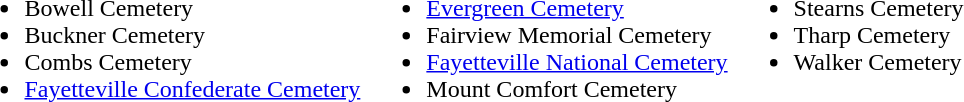<table>
<tr ---- valign="top">
<td><br><ul><li>Bowell Cemetery</li><li>Buckner Cemetery</li><li>Combs Cemetery</li><li><a href='#'>Fayetteville Confederate Cemetery</a></li></ul></td>
<td><br><ul><li><a href='#'>Evergreen Cemetery</a></li><li>Fairview Memorial Cemetery</li><li><a href='#'>Fayetteville National Cemetery</a></li><li>Mount Comfort Cemetery</li></ul></td>
<td><br><ul><li>Stearns Cemetery</li><li>Tharp Cemetery</li><li>Walker Cemetery</li></ul></td>
</tr>
</table>
